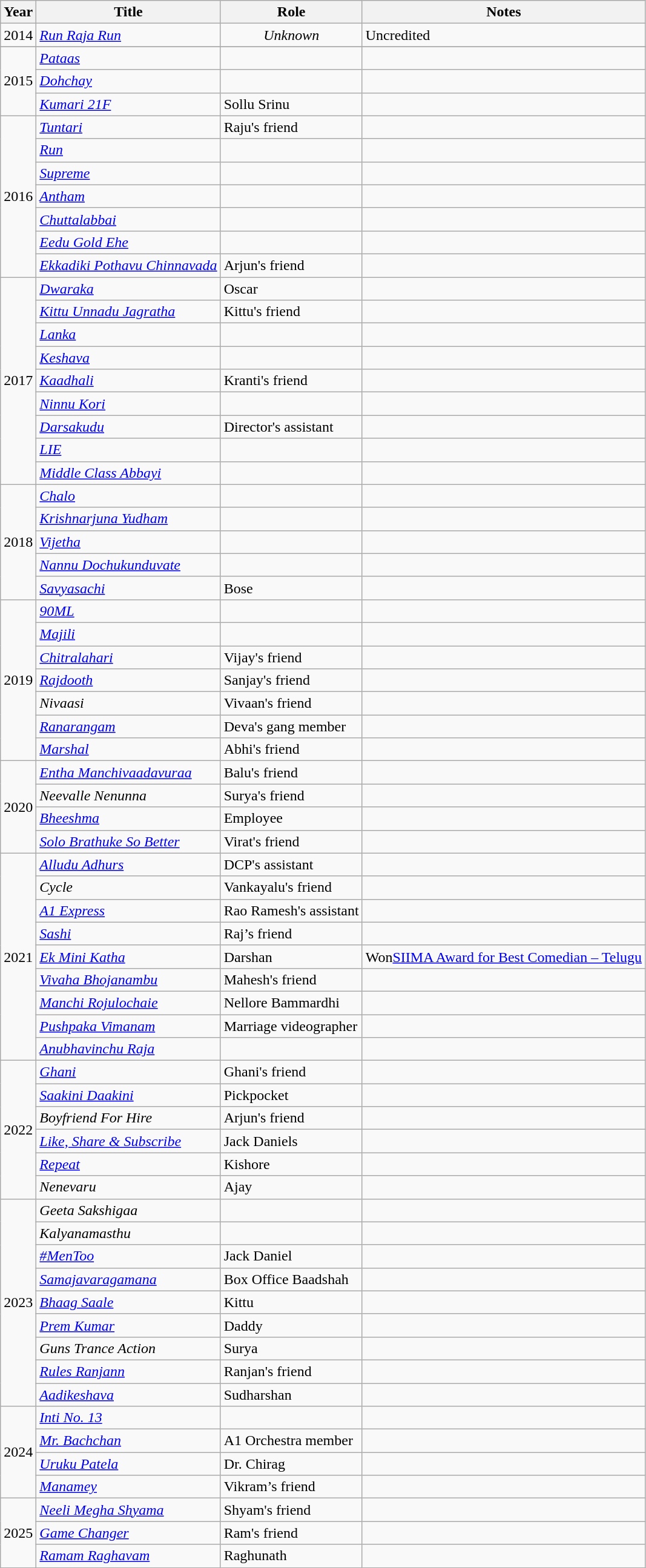<table class="wikitable sortable">
<tr>
<th>Year</th>
<th>Title</th>
<th>Role</th>
<th>Notes</th>
</tr>
<tr>
<td>2014</td>
<td><em><a href='#'>Run Raja Run</a></em></td>
<td style="text-align: center;"><em>Unknown</em></td>
<td>Uncredited</td>
</tr>
<tr>
</tr>
<tr>
<td rowspan="3">2015</td>
<td><em><a href='#'>Pataas</a></em></td>
<td></td>
<td></td>
</tr>
<tr>
<td><em><a href='#'>Dohchay</a></em></td>
<td></td>
<td></td>
</tr>
<tr>
<td><em><a href='#'>Kumari 21F</a></em></td>
<td>Sollu Srinu</td>
<td></td>
</tr>
<tr>
<td rowspan="7">2016</td>
<td><em><a href='#'>Tuntari</a></em></td>
<td>Raju's friend</td>
<td></td>
</tr>
<tr>
<td><em><a href='#'>Run</a></em></td>
<td></td>
<td></td>
</tr>
<tr>
<td><em><a href='#'>Supreme</a></em></td>
<td></td>
<td></td>
</tr>
<tr>
<td><em><a href='#'>Antham</a></em></td>
<td></td>
<td></td>
</tr>
<tr>
<td><em><a href='#'>Chuttalabbai</a></em></td>
<td></td>
<td></td>
</tr>
<tr>
<td><em><a href='#'>Eedu Gold Ehe</a></em></td>
<td></td>
<td></td>
</tr>
<tr>
<td><em><a href='#'>Ekkadiki Pothavu Chinnavada</a></em></td>
<td>Arjun's friend</td>
<td></td>
</tr>
<tr>
<td rowspan="9">2017</td>
<td><em><a href='#'>Dwaraka</a></em></td>
<td>Oscar</td>
<td></td>
</tr>
<tr>
<td><em><a href='#'>Kittu Unnadu Jagratha</a></em></td>
<td>Kittu's friend</td>
<td></td>
</tr>
<tr>
<td><em><a href='#'>Lanka</a></em></td>
<td></td>
<td></td>
</tr>
<tr>
<td><em><a href='#'>Keshava</a></em></td>
<td></td>
<td></td>
</tr>
<tr>
<td><em><a href='#'>Kaadhali</a></em></td>
<td>Kranti's friend</td>
<td></td>
</tr>
<tr>
<td><em><a href='#'>Ninnu Kori</a></em></td>
<td></td>
<td></td>
</tr>
<tr>
<td><em><a href='#'>Darsakudu</a></em></td>
<td>Director's assistant</td>
<td></td>
</tr>
<tr>
<td><em><a href='#'>LIE</a></em></td>
<td></td>
<td></td>
</tr>
<tr>
<td><em><a href='#'>Middle Class Abbayi</a></em></td>
<td></td>
<td></td>
</tr>
<tr>
<td rowspan="5">2018</td>
<td><em><a href='#'>Chalo</a></em></td>
<td></td>
<td></td>
</tr>
<tr>
<td><em><a href='#'>Krishnarjuna Yudham</a></em></td>
<td></td>
<td></td>
</tr>
<tr>
<td><em><a href='#'>Vijetha</a></em></td>
<td></td>
<td></td>
</tr>
<tr>
<td><em><a href='#'>Nannu Dochukunduvate</a></em></td>
<td></td>
<td></td>
</tr>
<tr>
<td><em><a href='#'>Savyasachi</a></em></td>
<td>Bose</td>
<td></td>
</tr>
<tr>
<td rowspan="7">2019</td>
<td><em><a href='#'>90ML</a></em></td>
<td></td>
<td></td>
</tr>
<tr>
<td><em><a href='#'>Majili</a></em></td>
<td></td>
<td></td>
</tr>
<tr>
<td><em><a href='#'>Chitralahari</a></em></td>
<td>Vijay's friend</td>
<td></td>
</tr>
<tr>
<td><em><a href='#'>Rajdooth</a></em></td>
<td>Sanjay's friend</td>
<td></td>
</tr>
<tr>
<td><em>Nivaasi</em></td>
<td>Vivaan's friend</td>
<td></td>
</tr>
<tr>
<td><em><a href='#'>Ranarangam</a></em></td>
<td>Deva's gang member</td>
<td></td>
</tr>
<tr>
<td><em><a href='#'>Marshal</a></em></td>
<td>Abhi's friend</td>
<td></td>
</tr>
<tr>
<td rowspan="4">2020</td>
<td><em><a href='#'>Entha Manchivaadavuraa</a></em></td>
<td>Balu's friend</td>
<td></td>
</tr>
<tr>
<td><em>Neevalle Nenunna</em></td>
<td>Surya's friend</td>
<td></td>
</tr>
<tr>
<td><em><a href='#'>Bheeshma</a></em></td>
<td>Employee</td>
<td></td>
</tr>
<tr>
<td><em><a href='#'>Solo Brathuke So Better</a></em></td>
<td>Virat's friend</td>
<td></td>
</tr>
<tr>
<td rowspan="9">2021</td>
<td><em><a href='#'>Alludu Adhurs</a></em></td>
<td>DCP's assistant</td>
<td></td>
</tr>
<tr>
<td><em>Cycle</em></td>
<td>Vankayalu's friend</td>
<td></td>
</tr>
<tr>
<td><em><a href='#'>A1 Express</a></em></td>
<td>Rao Ramesh's assistant</td>
<td></td>
</tr>
<tr>
<td><em><a href='#'>Sashi</a></em></td>
<td>Raj’s friend</td>
<td></td>
</tr>
<tr>
<td><em><a href='#'>Ek Mini Katha</a></em></td>
<td>Darshan</td>
<td>Won<a href='#'>SIIMA Award for Best Comedian – Telugu</a></td>
</tr>
<tr>
<td><em><a href='#'>Vivaha Bhojanambu</a></em></td>
<td>Mahesh's friend</td>
<td></td>
</tr>
<tr>
<td><em><a href='#'>Manchi Rojulochaie</a></em></td>
<td>Nellore Bammardhi</td>
<td></td>
</tr>
<tr>
<td><em><a href='#'>Pushpaka Vimanam</a></em></td>
<td>Marriage videographer</td>
<td></td>
</tr>
<tr>
<td><em><a href='#'>Anubhavinchu Raja</a></em></td>
<td></td>
<td></td>
</tr>
<tr>
<td rowspan="6">2022</td>
<td><em><a href='#'>Ghani</a></em></td>
<td>Ghani's friend</td>
<td></td>
</tr>
<tr>
<td><em><a href='#'>Saakini Daakini</a></em></td>
<td>Pickpocket</td>
<td></td>
</tr>
<tr>
<td><em>Boyfriend For Hire</em></td>
<td>Arjun's friend</td>
<td></td>
</tr>
<tr>
<td><em><a href='#'>Like, Share & Subscribe</a></em></td>
<td>Jack Daniels</td>
<td></td>
</tr>
<tr>
<td><em><a href='#'>Repeat</a></em></td>
<td>Kishore</td>
<td></td>
</tr>
<tr>
<td><em>Nenevaru</em></td>
<td>Ajay</td>
<td></td>
</tr>
<tr>
<td rowspan="9">2023</td>
<td><em>Geeta Sakshigaa</em></td>
<td></td>
<td></td>
</tr>
<tr>
<td><em>Kalyanamasthu</em></td>
<td></td>
<td></td>
</tr>
<tr>
<td><em><a href='#'>#MenToo</a></em></td>
<td>Jack Daniel</td>
<td></td>
</tr>
<tr>
<td><em><a href='#'>Samajavaragamana</a></em></td>
<td>Box Office Baadshah</td>
<td></td>
</tr>
<tr>
<td><em><a href='#'>Bhaag Saale</a></em></td>
<td>Kittu</td>
<td></td>
</tr>
<tr>
<td><em><a href='#'>Prem Kumar</a></em></td>
<td>Daddy</td>
<td></td>
</tr>
<tr>
<td><em>Guns Trance Action</em></td>
<td>Surya</td>
<td></td>
</tr>
<tr>
<td><em><a href='#'>Rules Ranjann</a></em></td>
<td>Ranjan's friend</td>
<td></td>
</tr>
<tr>
<td><em><a href='#'>Aadikeshava</a></em></td>
<td>Sudharshan</td>
<td></td>
</tr>
<tr>
<td rowspan="4">2024</td>
<td><em><a href='#'>Inti No. 13</a></em></td>
<td></td>
<td></td>
</tr>
<tr>
<td><em><a href='#'>Mr. Bachchan</a></em></td>
<td>A1 Orchestra member</td>
<td></td>
</tr>
<tr>
<td><em><a href='#'>Uruku Patela</a></em></td>
<td>Dr. Chirag</td>
<td></td>
</tr>
<tr>
<td><em><a href='#'>Manamey</a></em></td>
<td>Vikram’s friend</td>
<td></td>
</tr>
<tr>
<td rowspan="3">2025</td>
<td><em><a href='#'>Neeli Megha Shyama</a></em></td>
<td>Shyam's friend</td>
<td></td>
</tr>
<tr>
<td><a href='#'><em>Game Changer</em></a></td>
<td>Ram's friend</td>
<td></td>
</tr>
<tr>
<td><a href='#'><em>Ramam Raghavam</em></a></td>
<td>Raghunath</td>
<td></td>
</tr>
</table>
